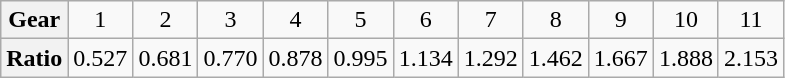<table border="1" class="wikitable" style="text-align:center;">
<tr>
<th scope="row">Gear</th>
<td>1</td>
<td>2</td>
<td>3</td>
<td>4</td>
<td>5</td>
<td>6</td>
<td>7</td>
<td>8</td>
<td>9</td>
<td>10</td>
<td>11</td>
</tr>
<tr>
<th scope="row">Ratio</th>
<td>0.527</td>
<td>0.681</td>
<td>0.770</td>
<td>0.878</td>
<td>0.995</td>
<td>1.134</td>
<td>1.292</td>
<td>1.462</td>
<td>1.667</td>
<td>1.888</td>
<td>2.153</td>
</tr>
</table>
